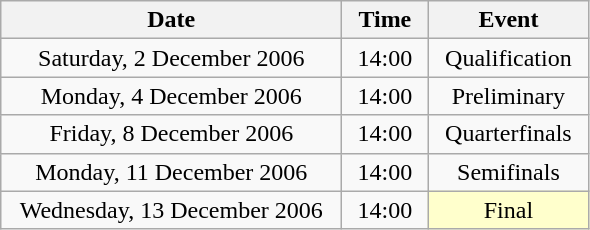<table class = "wikitable" style="text-align:center;">
<tr>
<th width=220>Date</th>
<th width=50>Time</th>
<th width=100>Event</th>
</tr>
<tr>
<td>Saturday, 2 December 2006</td>
<td>14:00</td>
<td>Qualification</td>
</tr>
<tr>
<td>Monday, 4 December 2006</td>
<td>14:00</td>
<td>Preliminary</td>
</tr>
<tr>
<td>Friday, 8 December 2006</td>
<td>14:00</td>
<td>Quarterfinals</td>
</tr>
<tr>
<td>Monday, 11 December 2006</td>
<td>14:00</td>
<td>Semifinals</td>
</tr>
<tr>
<td>Wednesday, 13 December 2006</td>
<td>14:00</td>
<td bgcolor=ffffcc>Final</td>
</tr>
</table>
